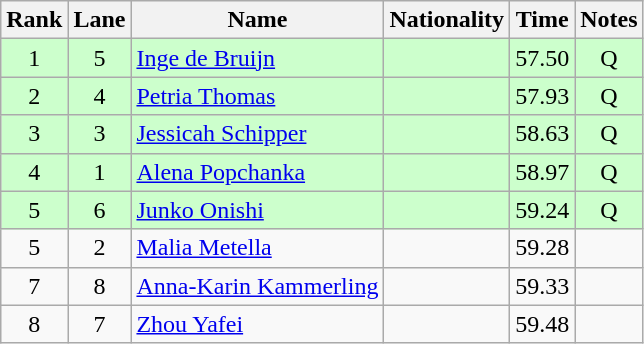<table class="wikitable sortable" style="text-align:center">
<tr>
<th>Rank</th>
<th>Lane</th>
<th>Name</th>
<th>Nationality</th>
<th>Time</th>
<th>Notes</th>
</tr>
<tr bgcolor=#ccffcc>
<td>1</td>
<td>5</td>
<td align=left><a href='#'>Inge de Bruijn</a></td>
<td align=left></td>
<td>57.50</td>
<td>Q</td>
</tr>
<tr bgcolor=#ccffcc>
<td>2</td>
<td>4</td>
<td align=left><a href='#'>Petria Thomas</a></td>
<td align=left></td>
<td>57.93</td>
<td>Q</td>
</tr>
<tr bgcolor=#ccffcc>
<td>3</td>
<td>3</td>
<td align=left><a href='#'>Jessicah Schipper</a></td>
<td align=left></td>
<td>58.63</td>
<td>Q</td>
</tr>
<tr bgcolor=#ccffcc>
<td>4</td>
<td>1</td>
<td align=left><a href='#'>Alena Popchanka</a></td>
<td align=left></td>
<td>58.97</td>
<td>Q</td>
</tr>
<tr bgcolor=#ccffcc>
<td>5</td>
<td>6</td>
<td align=left><a href='#'>Junko Onishi</a></td>
<td align=left></td>
<td>59.24</td>
<td>Q</td>
</tr>
<tr>
<td>5</td>
<td>2</td>
<td align=left><a href='#'>Malia Metella</a></td>
<td align=left></td>
<td>59.28</td>
<td></td>
</tr>
<tr>
<td>7</td>
<td>8</td>
<td align=left><a href='#'>Anna-Karin Kammerling</a></td>
<td align=left></td>
<td>59.33</td>
<td></td>
</tr>
<tr>
<td>8</td>
<td>7</td>
<td align=left><a href='#'>Zhou Yafei</a></td>
<td align=left></td>
<td>59.48</td>
<td></td>
</tr>
</table>
